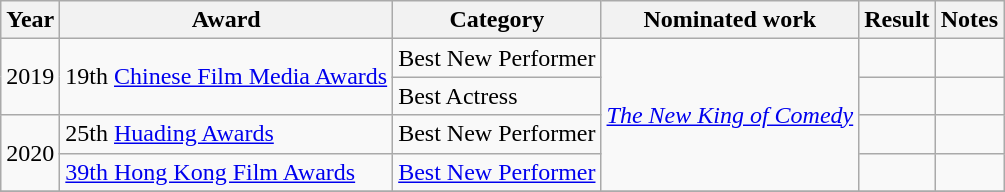<table class="wikitable">
<tr>
<th>Year</th>
<th>Award</th>
<th>Category</th>
<th>Nominated work</th>
<th>Result</th>
<th>Notes</th>
</tr>
<tr>
<td rowspan=2>2019</td>
<td rowspan=2>19th <a href='#'>Chinese Film Media Awards</a></td>
<td>Best New Performer</td>
<td rowspan=4><em><a href='#'>The New King of Comedy</a></em></td>
<td></td>
<td></td>
</tr>
<tr>
<td>Best Actress</td>
<td></td>
<td></td>
</tr>
<tr>
<td rowspan=2>2020</td>
<td>25th <a href='#'>Huading Awards</a></td>
<td>Best New Performer</td>
<td></td>
<td></td>
</tr>
<tr>
<td><a href='#'>39th Hong Kong Film Awards</a></td>
<td><a href='#'>Best New Performer</a></td>
<td></td>
<td></td>
</tr>
<tr>
</tr>
</table>
